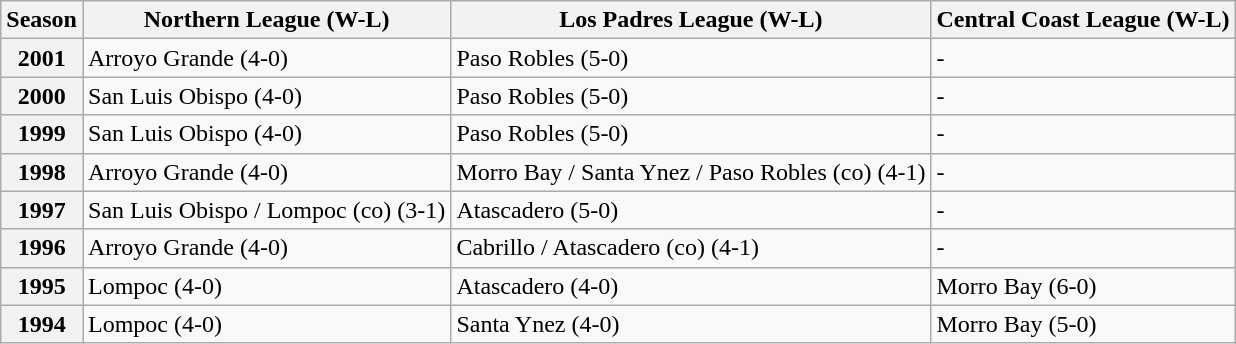<table class="wikitable sortable">
<tr>
<th>Season</th>
<th>Northern League (W-L)</th>
<th>Los Padres League (W-L)</th>
<th>Central Coast League (W-L)</th>
</tr>
<tr>
<th>2001</th>
<td>Arroyo Grande (4-0)</td>
<td>Paso Robles (5-0)</td>
<td>-</td>
</tr>
<tr>
<th>2000</th>
<td>San Luis Obispo (4-0)</td>
<td>Paso Robles (5-0)</td>
<td>-</td>
</tr>
<tr>
<th>1999</th>
<td>San Luis Obispo (4-0)</td>
<td>Paso Robles (5-0)</td>
<td>-</td>
</tr>
<tr>
<th>1998</th>
<td>Arroyo Grande (4-0)</td>
<td>Morro Bay / Santa Ynez / Paso Robles (co) (4-1)</td>
<td>-</td>
</tr>
<tr>
<th>1997</th>
<td>San Luis Obispo / Lompoc (co) (3-1)</td>
<td>Atascadero (5-0)</td>
<td>-</td>
</tr>
<tr>
<th>1996</th>
<td>Arroyo Grande (4-0)</td>
<td>Cabrillo / Atascadero (co) (4-1)</td>
<td>-</td>
</tr>
<tr>
<th>1995</th>
<td>Lompoc (4-0)</td>
<td>Atascadero (4-0)</td>
<td>Morro Bay (6-0)</td>
</tr>
<tr>
<th>1994</th>
<td>Lompoc (4-0)</td>
<td>Santa Ynez (4-0)</td>
<td>Morro Bay (5-0)</td>
</tr>
</table>
